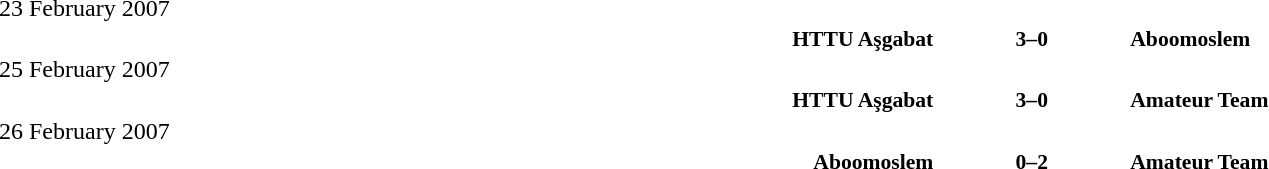<table width=100% cellspacing=1>
<tr>
<th></th>
<th></th>
<th></th>
</tr>
<tr>
<td>23 February 2007</td>
</tr>
<tr style=font-size:90%>
<td align=right><strong>HTTU Aşgabat</strong></td>
<td align=center><strong>3–0</strong></td>
<td><strong>Aboomoslem</strong></td>
</tr>
<tr>
<td>25 February 2007</td>
</tr>
<tr style=font-size:90%>
<td align=right><strong>HTTU Aşgabat</strong></td>
<td align=center><strong>3–0</strong></td>
<td><strong>Amateur Team</strong></td>
</tr>
<tr>
<td>26 February 2007</td>
</tr>
<tr style=font-size:90%>
<td align=right><strong>Aboomoslem</strong></td>
<td align=center><strong>0–2</strong></td>
<td><strong>Amateur Team</strong></td>
</tr>
</table>
